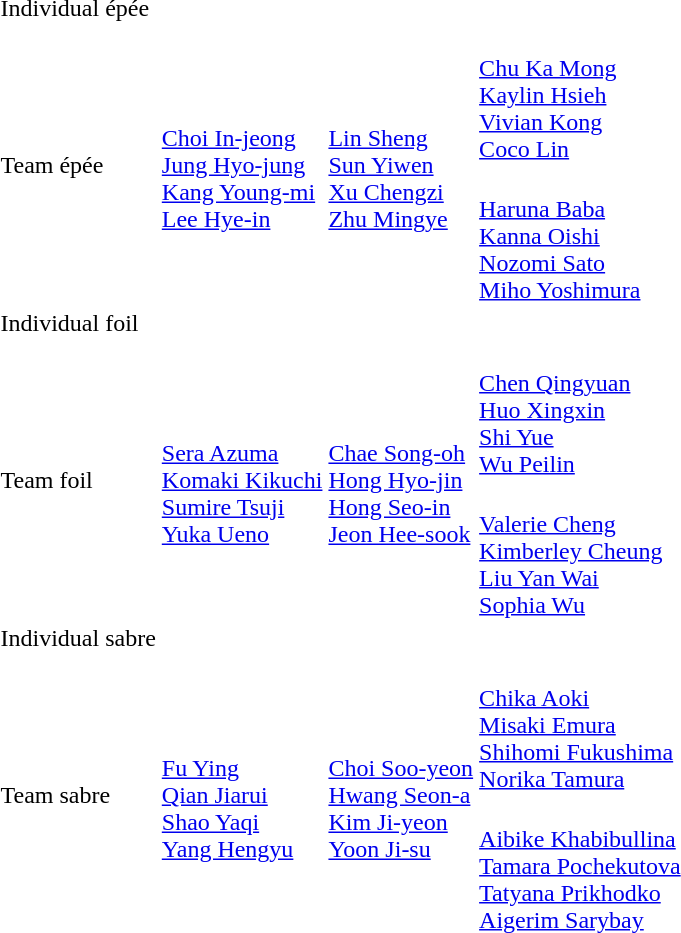<table>
<tr>
<td rowspan=2>Individual épée</td>
<td rowspan=2></td>
<td rowspan=2></td>
<td></td>
</tr>
<tr>
<td></td>
</tr>
<tr>
<td rowspan=2>Team épée</td>
<td rowspan=2><br><a href='#'>Choi In-jeong</a><br><a href='#'>Jung Hyo-jung</a><br><a href='#'>Kang Young-mi</a><br><a href='#'>Lee Hye-in</a></td>
<td rowspan=2><br><a href='#'>Lin Sheng</a><br><a href='#'>Sun Yiwen</a><br><a href='#'>Xu Chengzi</a><br><a href='#'>Zhu Mingye</a></td>
<td><br><a href='#'>Chu Ka Mong</a><br><a href='#'>Kaylin Hsieh</a><br><a href='#'>Vivian Kong</a><br><a href='#'>Coco Lin</a></td>
</tr>
<tr>
<td><br><a href='#'>Haruna Baba</a><br><a href='#'>Kanna Oishi</a><br><a href='#'>Nozomi Sato</a><br><a href='#'>Miho Yoshimura</a></td>
</tr>
<tr>
<td rowspan=2>Individual foil</td>
<td rowspan=2></td>
<td rowspan=2></td>
<td></td>
</tr>
<tr>
<td></td>
</tr>
<tr>
<td rowspan=2>Team foil</td>
<td rowspan=2><br><a href='#'>Sera Azuma</a><br><a href='#'>Komaki Kikuchi</a><br><a href='#'>Sumire Tsuji</a><br><a href='#'>Yuka Ueno</a></td>
<td rowspan=2><br><a href='#'>Chae Song-oh</a><br><a href='#'>Hong Hyo-jin</a><br><a href='#'>Hong Seo-in</a><br><a href='#'>Jeon Hee-sook</a></td>
<td><br><a href='#'>Chen Qingyuan</a><br><a href='#'>Huo Xingxin</a><br><a href='#'>Shi Yue</a><br><a href='#'>Wu Peilin</a></td>
</tr>
<tr>
<td><br><a href='#'>Valerie Cheng</a><br><a href='#'>Kimberley Cheung</a><br><a href='#'>Liu Yan Wai</a><br><a href='#'>Sophia Wu</a></td>
</tr>
<tr>
<td rowspan=2>Individual sabre</td>
<td rowspan=2></td>
<td rowspan=2></td>
<td></td>
</tr>
<tr>
<td></td>
</tr>
<tr>
<td rowspan=2>Team sabre</td>
<td rowspan=2><br><a href='#'>Fu Ying</a><br><a href='#'>Qian Jiarui</a><br><a href='#'>Shao Yaqi</a><br><a href='#'>Yang Hengyu</a></td>
<td rowspan=2><br><a href='#'>Choi Soo-yeon</a><br><a href='#'>Hwang Seon-a</a><br><a href='#'>Kim Ji-yeon</a><br><a href='#'>Yoon Ji-su</a></td>
<td><br><a href='#'>Chika Aoki</a><br><a href='#'>Misaki Emura</a><br><a href='#'>Shihomi Fukushima</a><br><a href='#'>Norika Tamura</a></td>
</tr>
<tr>
<td><br><a href='#'>Aibike Khabibullina</a><br><a href='#'>Tamara Pochekutova</a><br><a href='#'>Tatyana Prikhodko</a><br><a href='#'>Aigerim Sarybay</a></td>
</tr>
</table>
